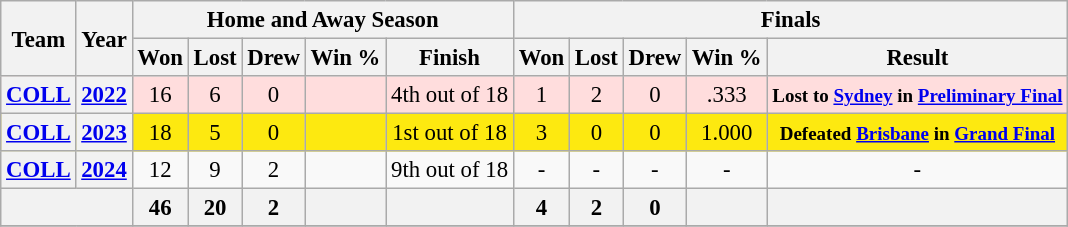<table class="wikitable" style="font-size: 95%; text-align:center;">
<tr>
<th rowspan="2">Team</th>
<th rowspan="2">Year</th>
<th colspan="5">Home and Away Season</th>
<th colspan="5">Finals</th>
</tr>
<tr>
<th>Won</th>
<th>Lost</th>
<th>Drew</th>
<th>Win %</th>
<th>Finish</th>
<th>Won</th>
<th>Lost</th>
<th>Drew</th>
<th>Win %</th>
<th>Result</th>
</tr>
<tr ! style="background:#fdd;">
<th><a href='#'>COLL</a></th>
<th><a href='#'>2022</a></th>
<td>16</td>
<td>6</td>
<td>0</td>
<td></td>
<td>4th out of 18</td>
<td>1</td>
<td>2</td>
<td>0</td>
<td>.333</td>
<td><small><strong>Lost to <a href='#'>Sydney</a> in <a href='#'>Preliminary Final</a></strong></small></td>
</tr>
<tr ! style="background:#FDE910;">
<th><a href='#'>COLL</a></th>
<th><a href='#'>2023</a></th>
<td>18</td>
<td>5</td>
<td>0</td>
<td></td>
<td>1st out of 18</td>
<td>3</td>
<td>0</td>
<td>0</td>
<td>1.000</td>
<td><small><strong>Defeated <a href='#'>Brisbane</a> in <a href='#'>Grand Final</a></strong></small></td>
</tr>
<tr>
<th><a href='#'>COLL</a></th>
<th><a href='#'>2024</a></th>
<td>12</td>
<td>9</td>
<td>2</td>
<td></td>
<td>9th out of 18</td>
<td>-</td>
<td>-</td>
<td>-</td>
<td>-</td>
<td>-</td>
</tr>
<tr>
<th colspan="2"></th>
<th>46</th>
<th>20</th>
<th>2</th>
<th></th>
<th></th>
<th>4</th>
<th>2</th>
<th>0</th>
<th></th>
<th></th>
</tr>
<tr>
</tr>
</table>
